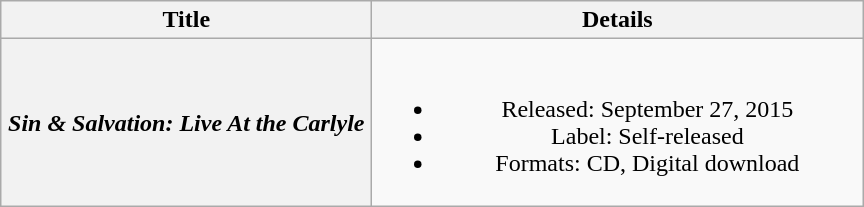<table class="wikitable plainrowheaders" style="text-align:center;" border="1">
<tr>
<th scope="col" rowspan="1" style="width:15em;">Title</th>
<th scope="col" rowspan="1" style="width:20em;">Details</th>
</tr>
<tr>
<th scope="row"><em>Sin & Salvation: Live At the Carlyle</em></th>
<td><br><ul><li>Released: September 27, 2015</li><li>Label: Self-released</li><li>Formats: CD, Digital download</li></ul></td>
</tr>
</table>
